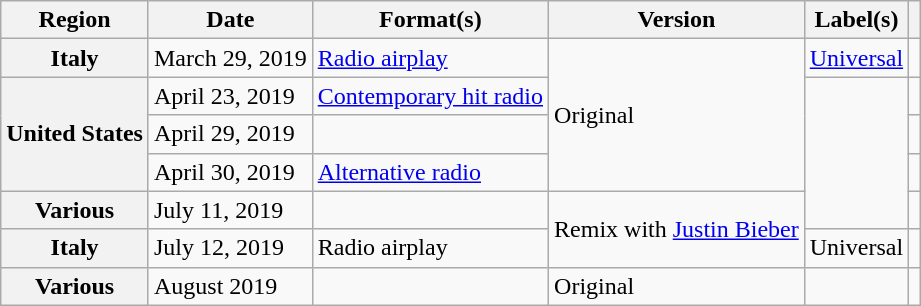<table class="wikitable plainrowheaders">
<tr>
<th scope="col">Region</th>
<th scope="col">Date</th>
<th scope="col">Format(s)</th>
<th scope="col">Version</th>
<th scope="col">Label(s)</th>
<th scope="col"></th>
</tr>
<tr>
<th scope="row">Italy</th>
<td>March 29, 2019</td>
<td><a href='#'>Radio airplay</a></td>
<td rowspan="4">Original</td>
<td><a href='#'>Universal</a></td>
<td style="text-align:center;"></td>
</tr>
<tr>
<th scope="row" rowspan="3">United States</th>
<td>April 23, 2019</td>
<td><a href='#'>Contemporary hit radio</a></td>
<td rowspan="4"></td>
<td style="text-align:center;"></td>
</tr>
<tr>
<td>April 29, 2019</td>
<td></td>
<td style="text-align:center;"></td>
</tr>
<tr>
<td>April 30, 2019</td>
<td><a href='#'>Alternative radio</a></td>
<td style="text-align:center;"></td>
</tr>
<tr>
<th scope="row">Various</th>
<td>July 11, 2019</td>
<td></td>
<td rowspan="2">Remix with <a href='#'>Justin Bieber</a></td>
<td style="text-align:center;"></td>
</tr>
<tr>
<th scope="row">Italy</th>
<td>July 12, 2019</td>
<td>Radio airplay</td>
<td>Universal</td>
<td style="text-align:center;"></td>
</tr>
<tr>
<th scope="row">Various</th>
<td>August 2019</td>
<td></td>
<td>Original</td>
<td></td>
<td style="text-align:center;"></td>
</tr>
</table>
